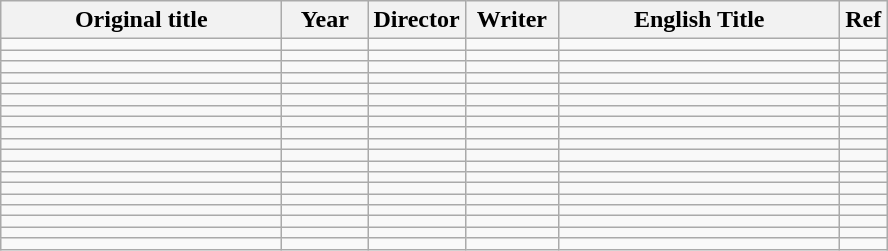<table class="wikitable plainrowheaders sortable">
<tr>
<th width="180" scope="col">Original title</th>
<th width="50" scope="col">Year</th>
<th width="55" scope="col">Director</th>
<th width="55" scope="col">Writer</th>
<th width="180" scope="col">English Title</th>
<th scope="col">Ref</th>
</tr>
<tr>
<td></td>
<td></td>
<td></td>
<td></td>
<td></td>
<td></td>
</tr>
<tr>
<td></td>
<td></td>
<td></td>
<td></td>
<td></td>
<td></td>
</tr>
<tr>
<td></td>
<td></td>
<td></td>
<td></td>
<td></td>
<td></td>
</tr>
<tr>
<td></td>
<td></td>
<td></td>
<td></td>
<td></td>
<td></td>
</tr>
<tr>
<td></td>
<td></td>
<td></td>
<td></td>
<td></td>
<td align="center"></td>
</tr>
<tr>
<td></td>
<td></td>
<td></td>
<td></td>
<td></td>
<td></td>
</tr>
<tr>
<td></td>
<td></td>
<td></td>
<td></td>
<td></td>
<td></td>
</tr>
<tr>
<td></td>
<td></td>
<td></td>
<td></td>
<td></td>
<td></td>
</tr>
<tr>
<td></td>
<td></td>
<td></td>
<td></td>
<td></td>
<td></td>
</tr>
<tr>
<td></td>
<td></td>
<td></td>
<td></td>
<td></td>
<td></td>
</tr>
<tr>
<td></td>
<td></td>
<td></td>
<td></td>
<td></td>
<td></td>
</tr>
<tr>
<td></td>
<td></td>
<td></td>
<td></td>
<td></td>
<td></td>
</tr>
<tr>
<td></td>
<td></td>
<td></td>
<td></td>
<td></td>
<td></td>
</tr>
<tr>
<td></td>
<td></td>
<td></td>
<td></td>
<td></td>
<td></td>
</tr>
<tr>
<td></td>
<td></td>
<td></td>
<td></td>
<td></td>
<td></td>
</tr>
<tr>
<td></td>
<td></td>
<td></td>
<td></td>
<td></td>
<td></td>
</tr>
<tr>
<td></td>
<td></td>
<td></td>
<td></td>
<td></td>
<td></td>
</tr>
<tr>
<td></td>
<td></td>
<td></td>
<td></td>
<td></td>
<td></td>
</tr>
<tr>
<td></td>
<td></td>
<td></td>
<td></td>
<td></td>
<td></td>
</tr>
</table>
